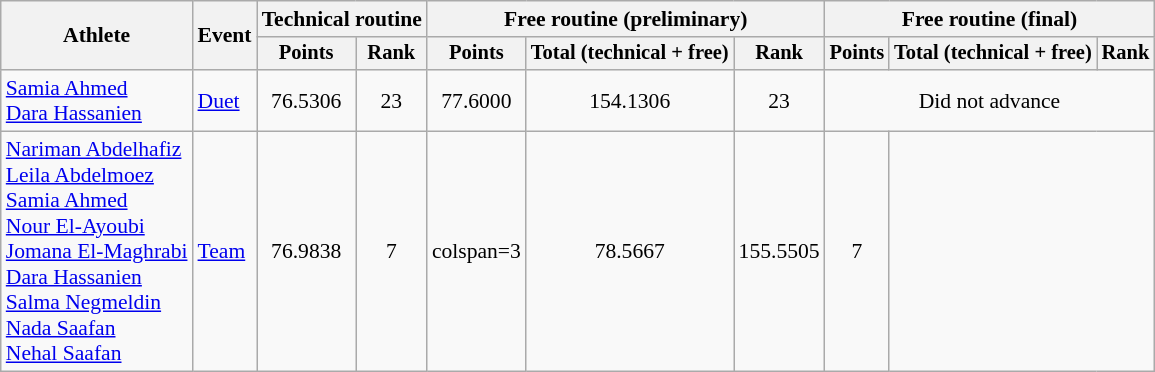<table class="wikitable" style="font-size:90%">
<tr>
<th rowspan="2">Athlete</th>
<th rowspan="2">Event</th>
<th colspan=2>Technical routine</th>
<th colspan=3>Free routine (preliminary)</th>
<th colspan=3>Free routine (final)</th>
</tr>
<tr style="font-size:95%">
<th>Points</th>
<th>Rank</th>
<th>Points</th>
<th>Total (technical + free)</th>
<th>Rank</th>
<th>Points</th>
<th>Total (technical + free)</th>
<th>Rank</th>
</tr>
<tr align=center>
<td align=left><a href='#'>Samia Ahmed</a><br><a href='#'>Dara Hassanien</a></td>
<td align=left><a href='#'>Duet</a></td>
<td>76.5306</td>
<td>23</td>
<td>77.6000</td>
<td>154.1306</td>
<td>23</td>
<td colspan=3>Did not advance</td>
</tr>
<tr align=center>
<td align=left><a href='#'>Nariman Abdelhafiz</a><br><a href='#'>Leila Abdelmoez</a><br><a href='#'>Samia Ahmed</a><br><a href='#'>Nour El-Ayoubi</a><br><a href='#'>Jomana El-Maghrabi</a><br><a href='#'>Dara Hassanien</a><br><a href='#'>Salma Negmeldin</a><br><a href='#'>Nada Saafan</a><br><a href='#'>Nehal Saafan</a></td>
<td align=left><a href='#'>Team</a></td>
<td>76.9838</td>
<td>7</td>
<td>colspan=3 </td>
<td>78.5667</td>
<td>155.5505</td>
<td>7</td>
</tr>
</table>
